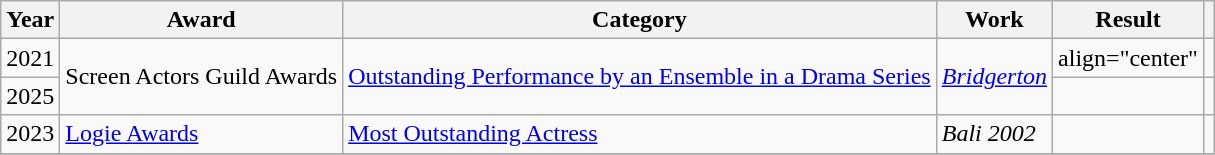<table class="wikitable plainrowheaders sortable">
<tr>
<th>Year</th>
<th>Award</th>
<th>Category</th>
<th>Work</th>
<th>Result</th>
<th class="unsortable"></th>
</tr>
<tr>
<td>2021</td>
<td rowspan="2">Screen Actors Guild Awards</td>
<td rowspan="2"><a href='#'>Outstanding Performance by an Ensemble in a Drama Series</a></td>
<td rowspan="2"><em><a href='#'>Bridgerton</a></em></td>
<td>align="center"</td>
<td></td>
</tr>
<tr>
<td>2025</td>
<td></td>
<td></td>
</tr>
<tr>
<td>2023</td>
<td><a href='#'>Logie Awards</a></td>
<td><a href='#'>Most Outstanding Actress</a></td>
<td><em>Bali 2002</em></td>
<td></td>
<td></td>
</tr>
<tr>
</tr>
</table>
